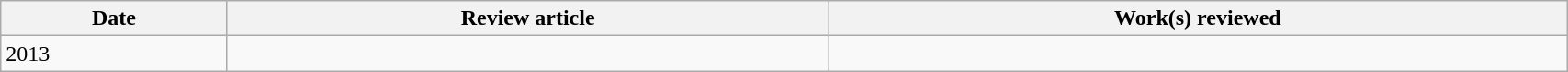<table class='wikitable sortable' width='90%'>
<tr>
<th>Date</th>
<th class='unsortable'>Review article</th>
<th class='unsortable'>Work(s) reviewed</th>
</tr>
<tr>
<td>2013</td>
<td></td>
<td></td>
</tr>
</table>
